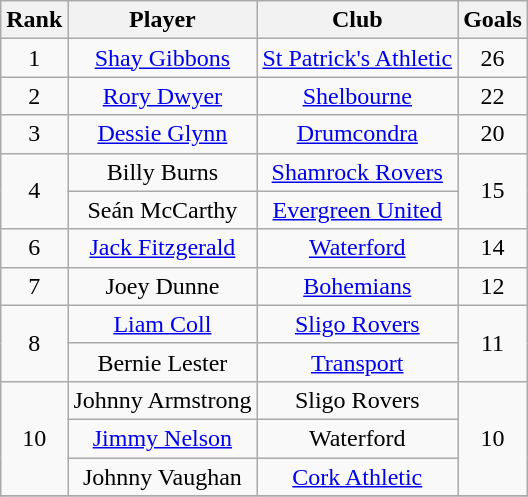<table class="wikitable" style="text-align:center">
<tr>
<th>Rank</th>
<th>Player</th>
<th>Club</th>
<th>Goals</th>
</tr>
<tr>
<td>1</td>
<td> <a href='#'>Shay Gibbons</a></td>
<td><a href='#'>St Patrick's Athletic</a></td>
<td>26</td>
</tr>
<tr>
<td>2</td>
<td> <a href='#'>Rory Dwyer</a></td>
<td><a href='#'>Shelbourne</a></td>
<td>22</td>
</tr>
<tr>
<td>3</td>
<td> <a href='#'>Dessie Glynn</a></td>
<td><a href='#'>Drumcondra</a></td>
<td>20</td>
</tr>
<tr>
<td rowspan="2">4</td>
<td> Billy Burns</td>
<td><a href='#'>Shamrock Rovers</a></td>
<td rowspan="2">15</td>
</tr>
<tr>
<td> Seán McCarthy</td>
<td><a href='#'>Evergreen United</a></td>
</tr>
<tr>
<td>6</td>
<td> <a href='#'>Jack Fitzgerald</a></td>
<td><a href='#'>Waterford</a></td>
<td>14</td>
</tr>
<tr>
<td>7</td>
<td> Joey Dunne</td>
<td><a href='#'>Bohemians</a></td>
<td>12</td>
</tr>
<tr>
<td rowspan="2">8</td>
<td> <a href='#'>Liam Coll</a></td>
<td><a href='#'>Sligo Rovers</a></td>
<td rowspan="2">11</td>
</tr>
<tr>
<td> Bernie Lester</td>
<td><a href='#'>Transport</a></td>
</tr>
<tr>
<td rowspan="3">10</td>
<td> Johnny Armstrong</td>
<td>Sligo Rovers</td>
<td rowspan="3">10</td>
</tr>
<tr>
<td> <a href='#'>Jimmy Nelson</a></td>
<td>Waterford</td>
</tr>
<tr>
<td> Johnny Vaughan</td>
<td><a href='#'>Cork Athletic</a></td>
</tr>
<tr>
</tr>
</table>
